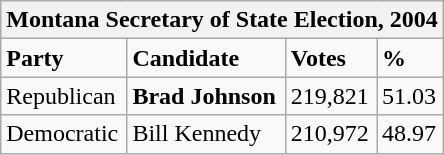<table class="wikitable">
<tr>
<th colspan="4">Montana Secretary of State Election, 2004</th>
</tr>
<tr>
<td><strong>Party</strong></td>
<td><strong>Candidate</strong></td>
<td><strong>Votes</strong></td>
<td><strong>%</strong></td>
</tr>
<tr>
<td>Republican</td>
<td><strong>Brad Johnson</strong></td>
<td>219,821</td>
<td>51.03</td>
</tr>
<tr>
<td>Democratic</td>
<td>Bill Kennedy</td>
<td>210,972</td>
<td>48.97</td>
</tr>
</table>
